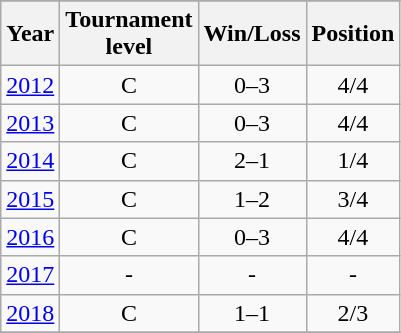<table class="wikitable sortable" style="text-align: center;">
<tr>
</tr>
<tr>
<th>Year</th>
<th>Tournament <br> level</th>
<th>Win/Loss</th>
<th>Position</th>
</tr>
<tr>
<td><a href='#'>2012</a></td>
<td>C</td>
<td>0–3</td>
<td>4/4</td>
</tr>
<tr>
<td><a href='#'>2013</a></td>
<td>C</td>
<td>0–3</td>
<td>4/4</td>
</tr>
<tr>
<td><a href='#'>2014</a></td>
<td>C</td>
<td>2–1</td>
<td>1/4</td>
</tr>
<tr>
<td><a href='#'>2015</a></td>
<td>C</td>
<td>1–2</td>
<td>3/4</td>
</tr>
<tr>
<td><a href='#'>2016</a></td>
<td>C</td>
<td>0–3</td>
<td>4/4</td>
</tr>
<tr>
<td><a href='#'>2017</a></td>
<td>-</td>
<td>-</td>
<td>-</td>
</tr>
<tr>
<td><a href='#'>2018</a></td>
<td>C</td>
<td>1–1</td>
<td>2/3</td>
</tr>
<tr>
</tr>
</table>
